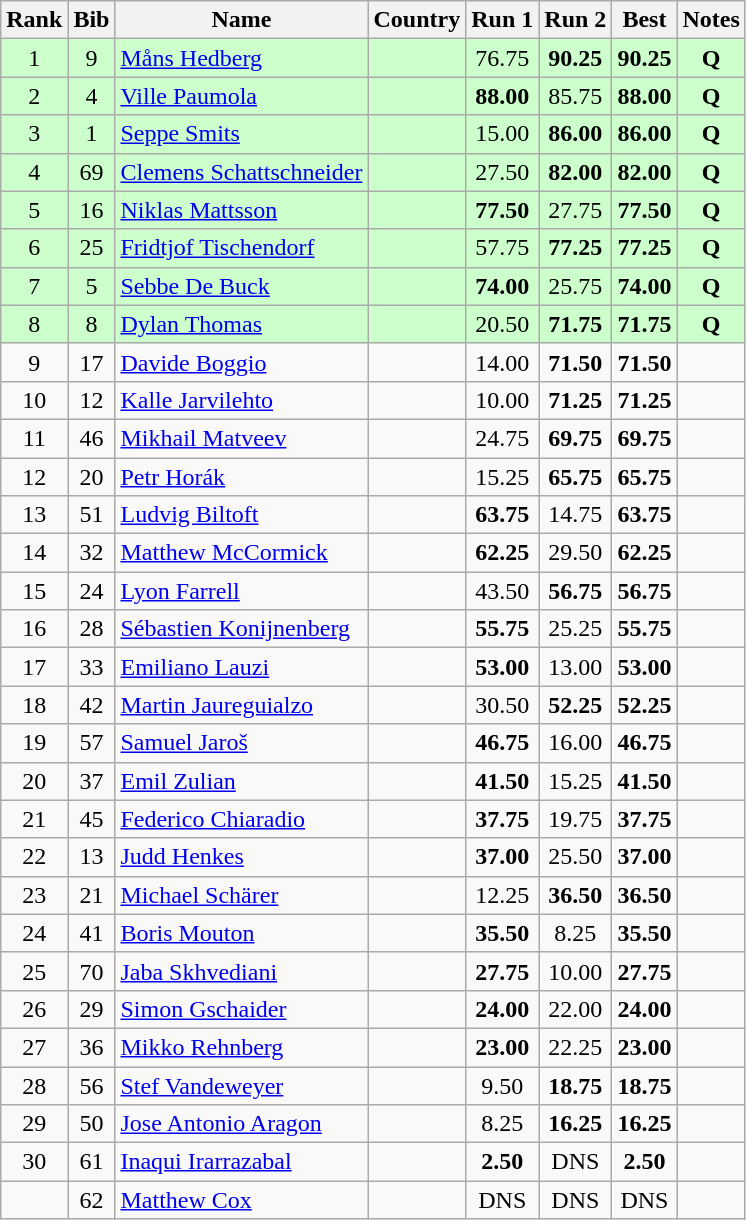<table class="wikitable sortable" style="text-align:center">
<tr>
<th>Rank</th>
<th>Bib</th>
<th>Name</th>
<th>Country</th>
<th>Run 1</th>
<th>Run 2</th>
<th>Best</th>
<th>Notes</th>
</tr>
<tr bgcolor="#ccffcc">
<td>1</td>
<td>9</td>
<td align=left><a href='#'>Måns Hedberg</a></td>
<td align=left></td>
<td>76.75</td>
<td><strong>90.25</strong></td>
<td><strong>90.25</strong></td>
<td><strong>Q</strong></td>
</tr>
<tr bgcolor="#ccffcc">
<td>2</td>
<td>4</td>
<td align=left><a href='#'>Ville Paumola</a></td>
<td align=left></td>
<td><strong>88.00</strong></td>
<td>85.75</td>
<td><strong>88.00</strong></td>
<td><strong>Q</strong></td>
</tr>
<tr bgcolor="#ccffcc">
<td>3</td>
<td>1</td>
<td align=left><a href='#'>Seppe Smits</a></td>
<td align=left></td>
<td>15.00</td>
<td><strong>86.00</strong></td>
<td><strong>86.00</strong></td>
<td><strong>Q</strong></td>
</tr>
<tr bgcolor="#ccffcc">
<td>4</td>
<td>69</td>
<td align=left><a href='#'>Clemens Schattschneider</a></td>
<td align=left></td>
<td>27.50</td>
<td><strong>82.00</strong></td>
<td><strong>82.00</strong></td>
<td><strong>Q</strong></td>
</tr>
<tr bgcolor="#ccffcc">
<td>5</td>
<td>16</td>
<td align=left><a href='#'>Niklas Mattsson</a></td>
<td align=left></td>
<td><strong>77.50</strong></td>
<td>27.75</td>
<td><strong>77.50</strong></td>
<td><strong>Q</strong></td>
</tr>
<tr bgcolor="#ccffcc">
<td>6</td>
<td>25</td>
<td align=left><a href='#'>Fridtjof Tischendorf</a></td>
<td align=left></td>
<td>57.75</td>
<td><strong>77.25</strong></td>
<td><strong>77.25</strong></td>
<td><strong>Q</strong></td>
</tr>
<tr bgcolor="#ccffcc">
<td>7</td>
<td>5</td>
<td align=left><a href='#'>Sebbe De Buck</a></td>
<td align=left></td>
<td><strong>74.00</strong></td>
<td>25.75</td>
<td><strong>74.00</strong></td>
<td><strong>Q</strong></td>
</tr>
<tr bgcolor="#ccffcc">
<td>8</td>
<td>8</td>
<td align=left><a href='#'>Dylan Thomas</a></td>
<td align=left></td>
<td>20.50</td>
<td><strong>71.75</strong></td>
<td><strong>71.75</strong></td>
<td><strong>Q</strong></td>
</tr>
<tr>
<td>9</td>
<td>17</td>
<td align=left><a href='#'>Davide Boggio</a></td>
<td align=left></td>
<td>14.00</td>
<td><strong>71.50</strong></td>
<td><strong>71.50</strong></td>
<td></td>
</tr>
<tr>
<td>10</td>
<td>12</td>
<td align=left><a href='#'>Kalle Jarvilehto</a></td>
<td align=left></td>
<td>10.00</td>
<td><strong>71.25</strong></td>
<td><strong>71.25</strong></td>
<td></td>
</tr>
<tr>
<td>11</td>
<td>46</td>
<td align=left><a href='#'>Mikhail Matveev</a></td>
<td align=left></td>
<td>24.75</td>
<td><strong>69.75</strong></td>
<td><strong>69.75</strong></td>
<td></td>
</tr>
<tr>
<td>12</td>
<td>20</td>
<td align=left><a href='#'>Petr Horák</a></td>
<td align=left></td>
<td>15.25</td>
<td><strong>65.75</strong></td>
<td><strong>65.75</strong></td>
<td></td>
</tr>
<tr>
<td>13</td>
<td>51</td>
<td align=left><a href='#'>Ludvig Biltoft</a></td>
<td align=left></td>
<td><strong>63.75</strong></td>
<td>14.75</td>
<td><strong>63.75</strong></td>
<td></td>
</tr>
<tr>
<td>14</td>
<td>32</td>
<td align=left><a href='#'>Matthew McCormick</a></td>
<td align=left></td>
<td><strong>62.25</strong></td>
<td>29.50</td>
<td><strong>62.25</strong></td>
<td></td>
</tr>
<tr>
<td>15</td>
<td>24</td>
<td align=left><a href='#'>Lyon Farrell</a></td>
<td align=left></td>
<td>43.50</td>
<td><strong>56.75</strong></td>
<td><strong>56.75</strong></td>
<td></td>
</tr>
<tr>
<td>16</td>
<td>28</td>
<td align=left><a href='#'>Sébastien Konijnenberg</a></td>
<td align=left></td>
<td><strong>55.75</strong></td>
<td>25.25</td>
<td><strong>55.75</strong></td>
<td></td>
</tr>
<tr>
<td>17</td>
<td>33</td>
<td align=left><a href='#'>Emiliano Lauzi</a></td>
<td align=left></td>
<td><strong>53.00</strong></td>
<td>13.00</td>
<td><strong>53.00</strong></td>
<td></td>
</tr>
<tr>
<td>18</td>
<td>42</td>
<td align=left><a href='#'>Martin Jaureguialzo</a></td>
<td align=left></td>
<td>30.50</td>
<td><strong>52.25</strong></td>
<td><strong>52.25</strong></td>
<td></td>
</tr>
<tr>
<td>19</td>
<td>57</td>
<td align=left><a href='#'>Samuel Jaroš</a></td>
<td align=left></td>
<td><strong>46.75</strong></td>
<td>16.00</td>
<td><strong>46.75</strong></td>
<td></td>
</tr>
<tr>
<td>20</td>
<td>37</td>
<td align=left><a href='#'>Emil Zulian</a></td>
<td align=left></td>
<td><strong>41.50</strong></td>
<td>15.25</td>
<td><strong>41.50</strong></td>
<td></td>
</tr>
<tr>
<td>21</td>
<td>45</td>
<td align=left><a href='#'>Federico Chiaradio</a></td>
<td align=left></td>
<td><strong>37.75</strong></td>
<td>19.75</td>
<td><strong>37.75</strong></td>
<td></td>
</tr>
<tr>
<td>22</td>
<td>13</td>
<td align=left><a href='#'>Judd Henkes</a></td>
<td align=left></td>
<td><strong>37.00</strong></td>
<td>25.50</td>
<td><strong>37.00</strong></td>
<td></td>
</tr>
<tr>
<td>23</td>
<td>21</td>
<td align=left><a href='#'>Michael Schärer</a></td>
<td align=left></td>
<td>12.25</td>
<td><strong>36.50</strong></td>
<td><strong>36.50</strong></td>
<td></td>
</tr>
<tr>
<td>24</td>
<td>41</td>
<td align=left><a href='#'>Boris Mouton</a></td>
<td align=left></td>
<td><strong>35.50</strong></td>
<td>8.25</td>
<td><strong>35.50</strong></td>
<td></td>
</tr>
<tr>
<td>25</td>
<td>70</td>
<td align=left><a href='#'>Jaba Skhvediani</a></td>
<td align=left></td>
<td><strong>27.75</strong></td>
<td>10.00</td>
<td><strong>27.75</strong></td>
<td></td>
</tr>
<tr>
<td>26</td>
<td>29</td>
<td align=left><a href='#'>Simon Gschaider</a></td>
<td align=left></td>
<td><strong>24.00</strong></td>
<td>22.00</td>
<td><strong>24.00</strong></td>
<td></td>
</tr>
<tr>
<td>27</td>
<td>36</td>
<td align=left><a href='#'>Mikko Rehnberg</a></td>
<td align=left></td>
<td><strong>23.00</strong></td>
<td>22.25</td>
<td><strong>23.00</strong></td>
<td></td>
</tr>
<tr>
<td>28</td>
<td>56</td>
<td align=left><a href='#'>Stef Vandeweyer</a></td>
<td align=left></td>
<td>9.50</td>
<td><strong>18.75</strong></td>
<td><strong>18.75</strong></td>
<td></td>
</tr>
<tr>
<td>29</td>
<td>50</td>
<td align=left><a href='#'>Jose Antonio Aragon</a></td>
<td align=left></td>
<td>8.25</td>
<td><strong>16.25</strong></td>
<td><strong>16.25</strong></td>
<td></td>
</tr>
<tr>
<td>30</td>
<td>61</td>
<td align=left><a href='#'>Inaqui Irarrazabal</a></td>
<td align=left></td>
<td><strong>2.50</strong></td>
<td>DNS</td>
<td><strong>2.50</strong></td>
<td></td>
</tr>
<tr>
<td></td>
<td>62</td>
<td align=left><a href='#'>Matthew Cox</a></td>
<td align=left></td>
<td>DNS</td>
<td>DNS</td>
<td>DNS</td>
<td></td>
</tr>
</table>
